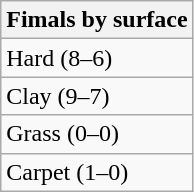<table class="wikitable">
<tr>
<th>Fimals by surface</th>
</tr>
<tr>
<td>Hard (8–6)</td>
</tr>
<tr>
<td>Clay (9–7)</td>
</tr>
<tr>
<td>Grass (0–0)</td>
</tr>
<tr>
<td>Carpet (1–0)</td>
</tr>
</table>
